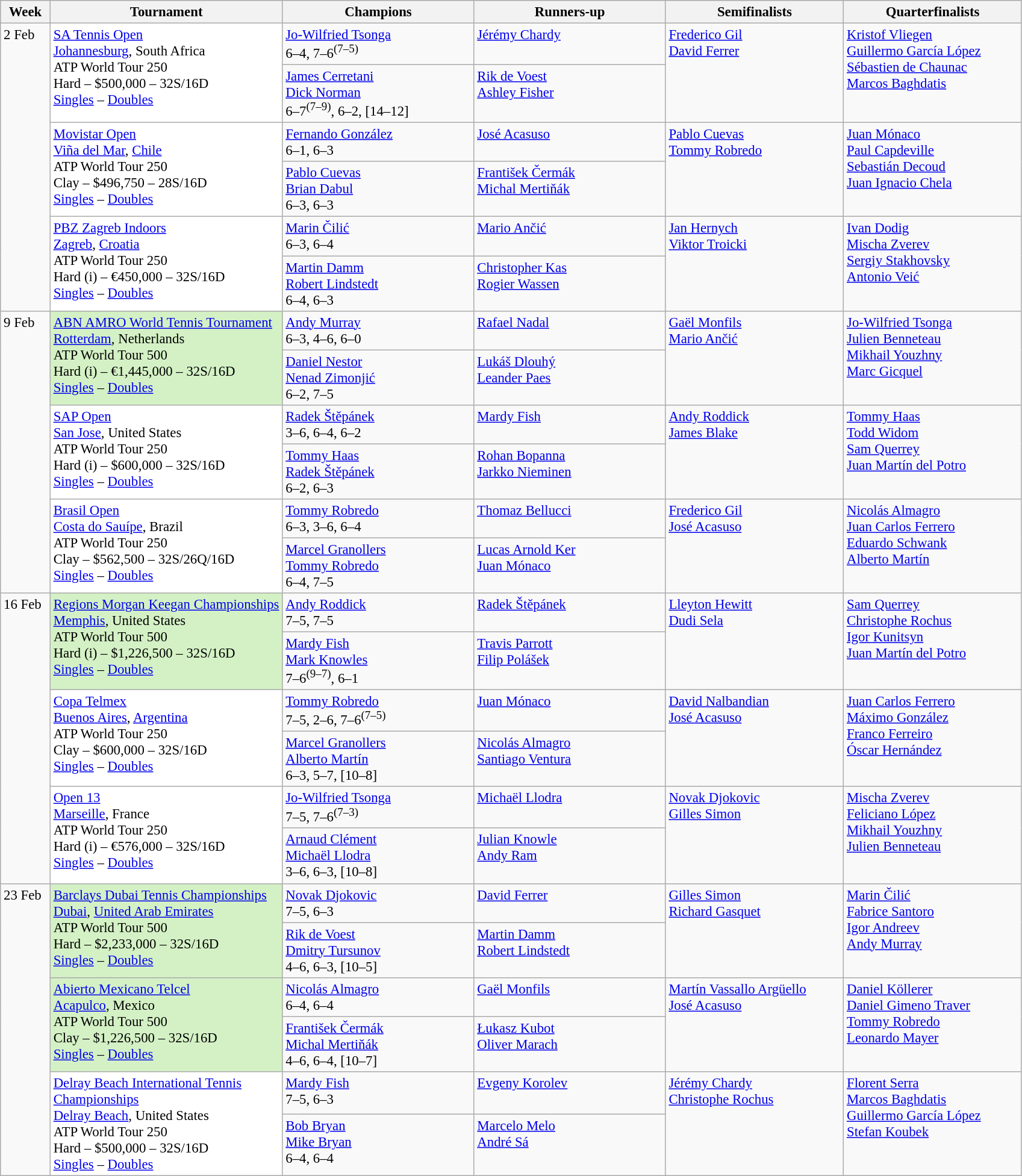<table class=wikitable style=font-size:95%>
<tr>
<th style="width:48px;">Week</th>
<th style="width:250px;">Tournament</th>
<th style="width:205px;">Champions</th>
<th style="width:205px;">Runners-up</th>
<th style="width:190px;">Semifinalists</th>
<th style="width:190px;">Quarterfinalists</th>
</tr>
<tr valign=top>
<td rowspan=6>2 Feb</td>
<td style="background:#ffffff;" rowspan=2><a href='#'>SA Tennis Open</a><br><a href='#'>Johannesburg</a>, South Africa<br>ATP World Tour 250<br>Hard – $500,000 – 32S/16D<br><a href='#'>Singles</a> – <a href='#'>Doubles</a></td>
<td> <a href='#'>Jo-Wilfried Tsonga</a> <br>6–4, 7–6<sup>(7–5)</sup></td>
<td> <a href='#'>Jérémy Chardy</a></td>
<td rowspan=2> <a href='#'>Frederico Gil</a> <br>  <a href='#'>David Ferrer</a></td>
<td rowspan=2> <a href='#'>Kristof Vliegen</a> <br> <a href='#'>Guillermo García López</a><br> <a href='#'>Sébastien de Chaunac</a><br> <a href='#'>Marcos Baghdatis</a></td>
</tr>
<tr valign=top>
<td> <a href='#'>James Cerretani</a><br> <a href='#'>Dick Norman</a><br>6–7<sup>(7–9)</sup>, 6–2, [14–12]</td>
<td> <a href='#'>Rik de Voest</a><br> <a href='#'>Ashley Fisher</a></td>
</tr>
<tr valign=top>
<td style="background:#ffffff;" rowspan=2><a href='#'>Movistar Open</a><br> <a href='#'>Viña del Mar</a>, <a href='#'>Chile</a><br>ATP World Tour 250<br>Clay – $496,750 – 28S/16D<br><a href='#'>Singles</a> – <a href='#'>Doubles</a></td>
<td> <a href='#'>Fernando González</a><br>6–1, 6–3</td>
<td> <a href='#'>José Acasuso</a></td>
<td rowspan=2> <a href='#'>Pablo Cuevas</a> <br>  <a href='#'>Tommy Robredo</a></td>
<td rowspan=2> <a href='#'>Juan Mónaco</a><br> <a href='#'>Paul Capdeville</a> <br> <a href='#'>Sebastián Decoud</a><br> <a href='#'>Juan Ignacio Chela</a></td>
</tr>
<tr valign=top>
<td> <a href='#'>Pablo Cuevas</a><br>  <a href='#'>Brian Dabul</a><br>6–3, 6–3</td>
<td> <a href='#'>František Čermák</a><br> <a href='#'>Michal Mertiňák</a></td>
</tr>
<tr valign=top>
<td style="background:#ffffff;" rowspan=2><a href='#'>PBZ Zagreb Indoors</a><br> <a href='#'>Zagreb</a>, <a href='#'>Croatia</a><br>ATP World Tour 250<br>Hard (i) – €450,000 – 32S/16D<br><a href='#'>Singles</a> – <a href='#'>Doubles</a></td>
<td> <a href='#'>Marin Čilić</a> <br>6–3, 6–4</td>
<td> <a href='#'>Mario Ančić</a></td>
<td rowspan=2> <a href='#'>Jan Hernych</a> <br>  <a href='#'>Viktor Troicki</a></td>
<td rowspan=2> <a href='#'>Ivan Dodig</a><br> <a href='#'>Mischa Zverev</a><br> <a href='#'>Sergiy Stakhovsky</a><br> <a href='#'>Antonio Veić</a></td>
</tr>
<tr valign=top>
<td> <a href='#'>Martin Damm</a><br> <a href='#'>Robert Lindstedt</a><br>6–4, 6–3</td>
<td> <a href='#'>Christopher Kas</a><br> <a href='#'>Rogier Wassen</a></td>
</tr>
<tr valign=top>
<td rowspan=6>9 Feb</td>
<td style="background:#d4f1c5;" rowspan=2><a href='#'>ABN AMRO World Tennis Tournament</a><br> <a href='#'>Rotterdam</a>, Netherlands<br>ATP World Tour 500<br>Hard (i) – €1,445,000 – 32S/16D<br><a href='#'>Singles</a> – <a href='#'>Doubles</a></td>
<td> <a href='#'>Andy Murray</a><br>6–3, 4–6, 6–0</td>
<td> <a href='#'>Rafael Nadal</a></td>
<td rowspan=2> <a href='#'>Gaël Monfils</a> <br> <a href='#'>Mario Ančić</a></td>
<td rowspan=2> <a href='#'>Jo-Wilfried Tsonga</a><br> <a href='#'>Julien Benneteau</a><br> <a href='#'>Mikhail Youzhny</a><br> <a href='#'>Marc Gicquel</a></td>
</tr>
<tr valign=top>
<td> <a href='#'>Daniel Nestor</a><br> <a href='#'>Nenad Zimonjić</a><br>6–2, 7–5</td>
<td> <a href='#'>Lukáš Dlouhý</a><br> <a href='#'>Leander Paes</a></td>
</tr>
<tr valign=top>
<td style="background:#ffffff;" rowspan=2><a href='#'>SAP Open</a><br> <a href='#'>San Jose</a>, United States<br>ATP World Tour 250<br>Hard (i) – $600,000 – 32S/16D<br><a href='#'>Singles</a> – <a href='#'>Doubles</a></td>
<td> <a href='#'>Radek Štěpánek</a> <br>3–6, 6–4, 6–2</td>
<td> <a href='#'>Mardy Fish</a></td>
<td rowspan=2> <a href='#'>Andy Roddick</a><br> <a href='#'>James Blake</a></td>
<td rowspan=2> <a href='#'>Tommy Haas</a><br> <a href='#'>Todd Widom</a><br> <a href='#'>Sam Querrey</a><br> <a href='#'>Juan Martín del Potro</a></td>
</tr>
<tr valign=top>
<td> <a href='#'>Tommy Haas</a><br> <a href='#'>Radek Štěpánek</a><br>6–2, 6–3</td>
<td> <a href='#'>Rohan Bopanna</a><br> <a href='#'>Jarkko Nieminen</a></td>
</tr>
<tr valign=top>
<td style="background:#ffffff;" rowspan=2><a href='#'>Brasil Open</a><br><a href='#'>Costa do Sauípe</a>, Brazil<br>ATP World Tour 250<br>Clay – $562,500 – 32S/26Q/16D<br><a href='#'>Singles</a> – <a href='#'>Doubles</a></td>
<td> <a href='#'>Tommy Robredo</a><br>6–3, 3–6, 6–4</td>
<td> <a href='#'>Thomaz Bellucci</a></td>
<td rowspan=2> <a href='#'>Frederico Gil</a><br> <a href='#'>José Acasuso</a></td>
<td rowspan=2> <a href='#'>Nicolás Almagro</a><br> <a href='#'>Juan Carlos Ferrero</a><br> <a href='#'>Eduardo Schwank</a><br> <a href='#'>Alberto Martín</a></td>
</tr>
<tr valign=top>
<td> <a href='#'>Marcel Granollers</a><br> <a href='#'>Tommy Robredo</a><br>6–4, 7–5</td>
<td> <a href='#'>Lucas Arnold Ker</a><br> <a href='#'>Juan Mónaco</a></td>
</tr>
<tr valign=top>
<td rowspan=6>16 Feb</td>
<td style="background:#d4f1c5;" rowspan=2><a href='#'>Regions Morgan Keegan Championships</a><br> <a href='#'>Memphis</a>, United States<br>ATP World Tour 500<br>Hard (i) – $1,226,500 – 32S/16D<br><a href='#'>Singles</a> – <a href='#'>Doubles</a></td>
<td> <a href='#'>Andy Roddick</a><br>7–5, 7–5</td>
<td> <a href='#'>Radek Štěpánek</a></td>
<td rowspan=2> <a href='#'>Lleyton Hewitt</a> <br> <a href='#'>Dudi Sela</a></td>
<td rowspan=2> <a href='#'>Sam Querrey</a><br> <a href='#'>Christophe Rochus</a><br> <a href='#'>Igor Kunitsyn</a><br> <a href='#'>Juan Martín del Potro</a></td>
</tr>
<tr valign=top>
<td> <a href='#'>Mardy Fish</a><br> <a href='#'>Mark Knowles</a><br>7–6<sup>(9–7)</sup>, 6–1</td>
<td> <a href='#'>Travis Parrott</a><br> <a href='#'>Filip Polášek</a></td>
</tr>
<tr valign=top>
<td style="background:#ffffff;" rowspan=2><a href='#'>Copa Telmex</a><br><a href='#'>Buenos Aires</a>, <a href='#'>Argentina</a><br>ATP World Tour 250<br>Clay – $600,000 – 32S/16D<br><a href='#'>Singles</a> – <a href='#'>Doubles</a></td>
<td> <a href='#'>Tommy Robredo</a><br>7–5, 2–6, 7–6<sup>(7–5)</sup></td>
<td> <a href='#'>Juan Mónaco</a></td>
<td rowspan=2> <a href='#'>David Nalbandian</a><br> <a href='#'>José Acasuso</a></td>
<td rowspan=2> <a href='#'>Juan Carlos Ferrero</a><br> <a href='#'>Máximo González</a><br> <a href='#'>Franco Ferreiro</a><br> <a href='#'>Óscar Hernández</a></td>
</tr>
<tr valign=top>
<td> <a href='#'>Marcel Granollers</a><br> <a href='#'>Alberto Martín</a><br>6–3, 5–7, [10–8]</td>
<td> <a href='#'>Nicolás Almagro</a><br> <a href='#'>Santiago Ventura</a></td>
</tr>
<tr valign=top>
<td style="background:#ffffff;" rowspan=2><a href='#'>Open 13</a><br> <a href='#'>Marseille</a>, France<br>ATP World Tour 250<br>Hard (i) – €576,000 – 32S/16D<br><a href='#'>Singles</a> – <a href='#'>Doubles</a></td>
<td> <a href='#'>Jo-Wilfried Tsonga</a><br>7–5, 7–6<sup>(7–3)</sup></td>
<td> <a href='#'>Michaël Llodra</a></td>
<td rowspan=2> <a href='#'>Novak Djokovic</a><br> <a href='#'>Gilles Simon</a></td>
<td rowspan=2> <a href='#'>Mischa Zverev</a><br> <a href='#'>Feliciano López</a><br> <a href='#'>Mikhail Youzhny</a><br> <a href='#'>Julien Benneteau</a></td>
</tr>
<tr valign=top>
<td> <a href='#'>Arnaud Clément</a><br> <a href='#'>Michaël Llodra</a><br>3–6, 6–3, [10–8]</td>
<td> <a href='#'>Julian Knowle</a><br> <a href='#'>Andy Ram</a></td>
</tr>
<tr valign=top>
<td rowspan=6>23 Feb</td>
<td style="background:#d4f1c5;" rowspan=2><a href='#'>Barclays Dubai Tennis Championships</a><br> <a href='#'>Dubai</a>, <a href='#'>United Arab Emirates</a><br>ATP World Tour 500<br>Hard – $2,233,000 – 32S/16D<br><a href='#'>Singles</a> – <a href='#'>Doubles</a></td>
<td> <a href='#'>Novak Djokovic</a><br>7–5, 6–3</td>
<td> <a href='#'>David Ferrer</a></td>
<td rowspan=2> <a href='#'>Gilles Simon</a><br> <a href='#'>Richard Gasquet</a></td>
<td rowspan=2> <a href='#'>Marin Čilić</a><br> <a href='#'>Fabrice Santoro</a><br> <a href='#'>Igor Andreev</a><br> <a href='#'>Andy Murray</a></td>
</tr>
<tr valign=top>
<td> <a href='#'>Rik de Voest</a><br> <a href='#'>Dmitry Tursunov</a><br>4–6, 6–3, [10–5]</td>
<td> <a href='#'>Martin Damm</a><br> <a href='#'>Robert Lindstedt</a></td>
</tr>
<tr valign=top>
<td style="background:#d4f1c5;" rowspan=2><a href='#'>Abierto Mexicano Telcel</a><br> <a href='#'>Acapulco</a>, Mexico<br>ATP World Tour 500<br>Clay – $1,226,500 – 32S/16D<br><a href='#'>Singles</a> – <a href='#'>Doubles</a></td>
<td> <a href='#'>Nicolás Almagro</a><br>6–4, 6–4</td>
<td> <a href='#'>Gaël Monfils</a></td>
<td rowspan=2> <a href='#'>Martín Vassallo Argüello</a> <br> <a href='#'>José Acasuso</a></td>
<td rowspan=2> <a href='#'>Daniel Köllerer</a><br> <a href='#'>Daniel Gimeno Traver</a><br> <a href='#'>Tommy Robredo</a><br> <a href='#'>Leonardo Mayer</a></td>
</tr>
<tr valign=top>
<td> <a href='#'>František Čermák</a><br> <a href='#'>Michal Mertiňák</a><br>4–6, 6–4, [10–7]</td>
<td> <a href='#'>Łukasz Kubot</a><br> <a href='#'>Oliver Marach</a></td>
</tr>
<tr valign=top>
<td style="background:#ffffff;" rowspan=2><a href='#'>Delray Beach International Tennis Championships</a><br> <a href='#'>Delray Beach</a>, United States<br>ATP World Tour 250<br>Hard – $500,000 – 32S/16D<br><a href='#'>Singles</a> – <a href='#'>Doubles</a></td>
<td> <a href='#'>Mardy Fish</a><br>7–5, 6–3</td>
<td> <a href='#'>Evgeny Korolev</a></td>
<td rowspan=2> <a href='#'>Jérémy Chardy</a><br> <a href='#'>Christophe Rochus</a></td>
<td rowspan=2> <a href='#'>Florent Serra</a><br> <a href='#'>Marcos Baghdatis</a><br> <a href='#'>Guillermo García López</a><br> <a href='#'>Stefan Koubek</a></td>
</tr>
<tr valign=top>
<td> <a href='#'>Bob Bryan</a><br> <a href='#'>Mike Bryan</a><br>6–4, 6–4</td>
<td> <a href='#'>Marcelo Melo</a><br> <a href='#'>André Sá</a></td>
</tr>
</table>
